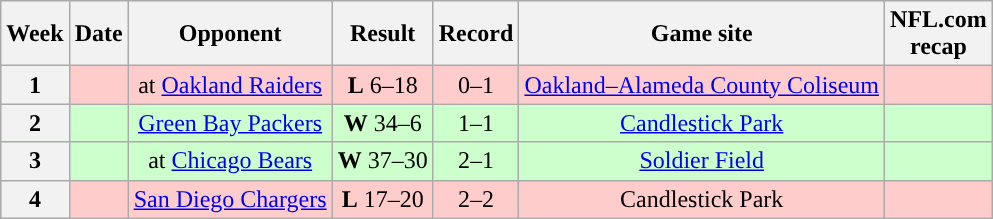<table class="wikitable" style="text-align:center">
<tr>
<th>Week</th>
<th>Date</th>
<th>Opponent</th>
<th>Result</th>
<th>Record</th>
<th>Game site</th>
<th>NFL.com<br>recap</th>
</tr>
<tr style="background:#fcc">
<th>1</th>
<td></td>
<td>at <a href='#'>Oakland Raiders</a></td>
<td><strong>L</strong> 6–18</td>
<td>0–1</td>
<td><a href='#'>Oakland–Alameda County Coliseum</a></td>
<td></td>
</tr>
<tr style="background:#cfc">
<th>2</th>
<td></td>
<td><a href='#'>Green Bay Packers</a></td>
<td><strong>W</strong> 34–6</td>
<td>1–1</td>
<td><a href='#'>Candlestick Park</a></td>
<td></td>
</tr>
<tr style="background:#cfc">
<th>3</th>
<td></td>
<td>at <a href='#'>Chicago Bears</a></td>
<td><strong>W</strong> 37–30</td>
<td>2–1</td>
<td><a href='#'>Soldier Field</a></td>
<td></td>
</tr>
<tr style="background:#fcc">
<th>4</th>
<td></td>
<td><a href='#'>San Diego Chargers</a></td>
<td><strong>L</strong> 17–20</td>
<td>2–2</td>
<td>Candlestick Park</td>
<td></td>
</tr>
</table>
